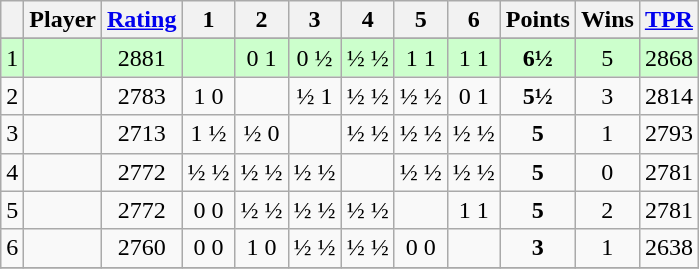<table class="wikitable" style="text-align:center;">
<tr>
<th></th>
<th>Player</th>
<th><a href='#'>Rating</a></th>
<th>1</th>
<th>2</th>
<th>3</th>
<th>4</th>
<th>5</th>
<th>6</th>
<th>Points</th>
<th>Wins</th>
<th><a href='#'>TPR</a></th>
</tr>
<tr>
</tr>
<tr style="background:#ccffcc;">
<td>1</td>
<td align=left><strong></strong></td>
<td>2881</td>
<td></td>
<td>0 1</td>
<td>0 ½</td>
<td>½ ½</td>
<td>1 1</td>
<td>1 1</td>
<td><strong>6½</strong></td>
<td>5</td>
<td>2868</td>
</tr>
<tr>
<td>2</td>
<td align=left></td>
<td>2783</td>
<td>1 0</td>
<td></td>
<td>½ 1</td>
<td>½ ½</td>
<td>½ ½</td>
<td>0 1</td>
<td><strong>5½</strong></td>
<td>3</td>
<td>2814</td>
</tr>
<tr>
<td>3</td>
<td align=left></td>
<td>2713</td>
<td>1 ½</td>
<td>½ 0</td>
<td></td>
<td>½ ½</td>
<td>½ ½</td>
<td>½ ½</td>
<td><strong>5</strong></td>
<td>1</td>
<td>2793</td>
</tr>
<tr>
<td>4</td>
<td align=left></td>
<td>2772</td>
<td>½ ½</td>
<td>½ ½</td>
<td>½ ½</td>
<td></td>
<td>½ ½</td>
<td>½ ½</td>
<td><strong>5</strong></td>
<td>0</td>
<td>2781</td>
</tr>
<tr>
<td>5</td>
<td align=left></td>
<td>2772</td>
<td>0 0</td>
<td>½ ½</td>
<td>½ ½</td>
<td>½ ½</td>
<td></td>
<td>1 1</td>
<td><strong>5</strong></td>
<td>2</td>
<td>2781</td>
</tr>
<tr>
<td>6</td>
<td align=left></td>
<td>2760</td>
<td>0 0</td>
<td>1 0</td>
<td>½ ½</td>
<td>½ ½</td>
<td>0 0</td>
<td></td>
<td><strong>3</strong></td>
<td>1</td>
<td>2638</td>
</tr>
<tr>
</tr>
</table>
